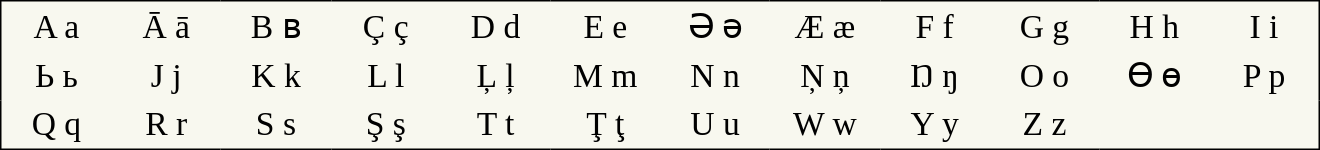<table style="font-family:Arial Unicode MS; font-size:1.4em; border-color:#000000; border-width:1px; border-style:solid; border-collapse:collapse; background-color:#F8F8EF">
<tr>
<td style="width:3em; text-align:center; padding: 3px;">A a</td>
<td style="width:3em; text-align:center; padding: 3px;">Ā ā</td>
<td style="width:3em; text-align:center; padding: 3px;">B ʙ</td>
<td style="width:3em; text-align:center; padding: 3px;">Ç ç</td>
<td style="width:3em; text-align:center; padding: 3px;">D d</td>
<td style="width:3em; text-align:center; padding: 3px;">E e</td>
<td style="width:3em; text-align:center; padding: 3px;">Ə ə</td>
<td style="width:3em; text-align:center; padding: 3px;">Æ æ</td>
<td style="width:3em; text-align:center; padding: 3px;">F f</td>
<td style="width:3em; text-align:center; padding: 3px;">G g</td>
<td style="width:3em; text-align:center; padding: 3px;">H h</td>
<td style="width:3em; text-align:center; padding: 3px;">I i</td>
</tr>
<tr>
<td style="width:3em; text-align:center; padding: 3px;">Ь ь</td>
<td style="width:3em; text-align:center; padding: 3px;">J j</td>
<td style="width:3em; text-align:center; padding: 3px;">K k</td>
<td style="width:3em; text-align:center; padding: 3px;">L l</td>
<td style="width:3em; text-align:center; padding: 3px;">Ļ ļ</td>
<td style="width:3em; text-align:center; padding: 3px;">M m</td>
<td style="width:3em; text-align:center; padding: 3px;">N n</td>
<td style="width:3em; text-align:center; padding: 3px;">Ņ ņ</td>
<td style="width:3em; text-align:center; padding: 3px;">Ŋ ŋ</td>
<td style="width:3em; text-align:center; padding: 3px;">O o</td>
<td style="width:3em; text-align:center; padding: 3px;">Ɵ ɵ</td>
<td style="width:3em; text-align:center; padding: 3px;">P p</td>
</tr>
<tr>
<td style="width:3em; text-align:center; padding: 3px;">Q q</td>
<td style="width:3em; text-align:center; padding: 3px;">R r</td>
<td style="width:3em; text-align:center; padding: 3px;">S s</td>
<td style="width:3em; text-align:center; padding: 3px;">Ş ş</td>
<td style="width:3em; text-align:center; padding: 3px;">T t</td>
<td style="width:3em; text-align:center; padding: 3px;">Ţ ţ</td>
<td style="width:3em; text-align:center; padding: 3px;">U u</td>
<td style="width:3em; text-align:center; padding: 3px;">W w</td>
<td style="width:3em; text-align:center; padding: 3px;">Y y</td>
<td style="width:3em; text-align:center; padding: 3px;">Z z</td>
<td></td>
<td></td>
</tr>
</table>
